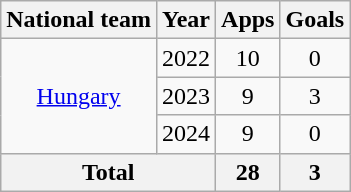<table class="wikitable" style="text-align:center">
<tr>
<th>National team</th>
<th>Year</th>
<th>Apps</th>
<th>Goals</th>
</tr>
<tr>
<td rowspan="3"><a href='#'>Hungary</a></td>
<td>2022</td>
<td>10</td>
<td>0</td>
</tr>
<tr>
<td>2023</td>
<td>9</td>
<td>3</td>
</tr>
<tr>
<td>2024</td>
<td>9</td>
<td>0</td>
</tr>
<tr>
<th colspan="2">Total</th>
<th>28</th>
<th>3</th>
</tr>
</table>
